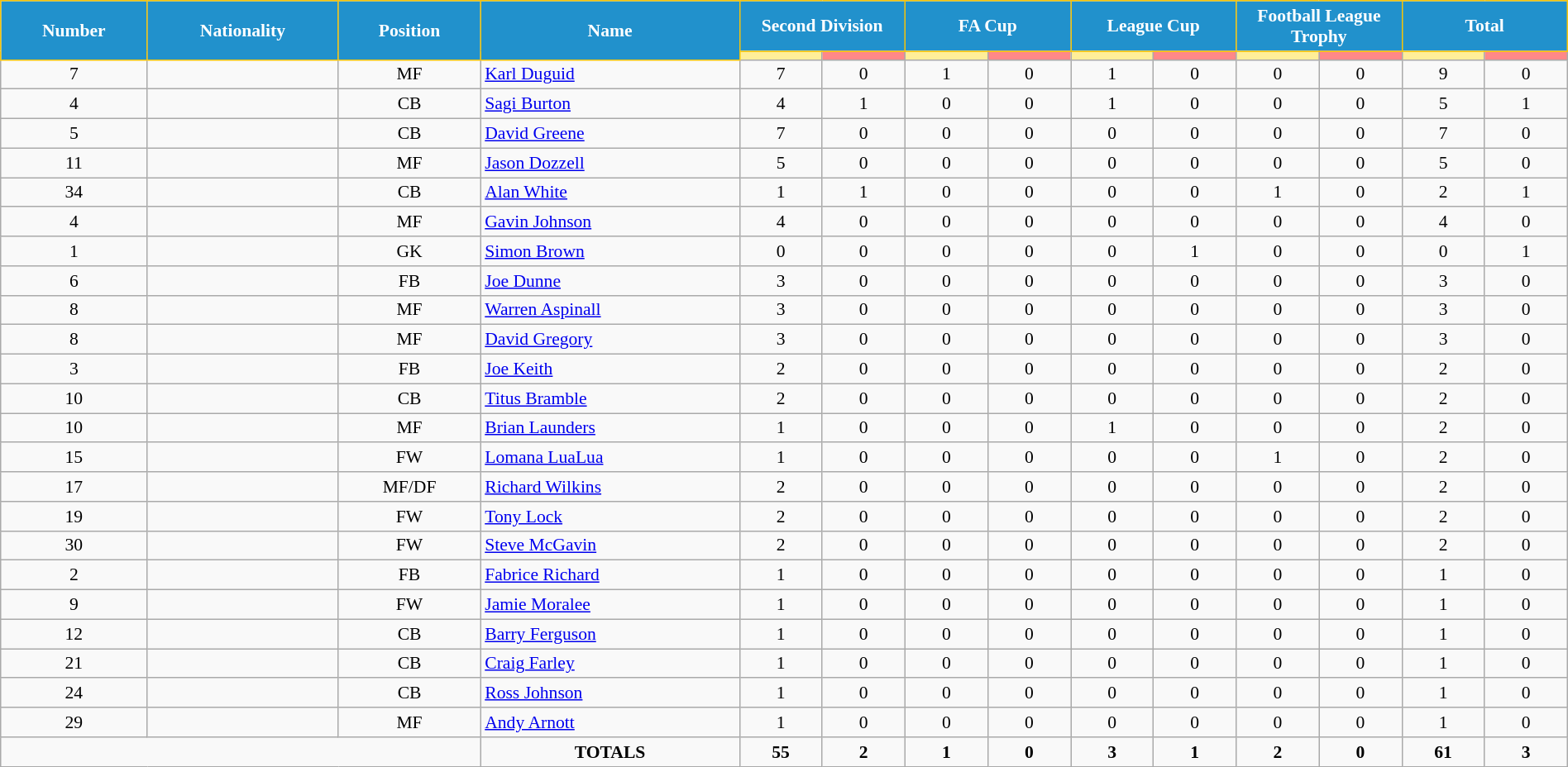<table class="wikitable" style="text-align:center; font-size:90%; width:100%;">
<tr>
<th rowspan="2" style="background:#2191CC; color:white; border:1px solid #F7C408; text-align:center;">Number</th>
<th rowspan="2" style="background:#2191CC; color:white; border:1px solid #F7C408; text-align:center;">Nationality</th>
<th rowspan="2" style="background:#2191CC; color:white; border:1px solid #F7C408; text-align:center;">Position</th>
<th rowspan="2" style="background:#2191CC; color:white; border:1px solid #F7C408; text-align:center;">Name</th>
<th colspan="2" style="background:#2191CC; color:white; border:1px solid #F7C408; text-align:center;">Second Division</th>
<th colspan="2" style="background:#2191CC; color:white; border:1px solid #F7C408; text-align:center;">FA Cup</th>
<th colspan="2" style="background:#2191CC; color:white; border:1px solid #F7C408; text-align:center;">League Cup</th>
<th colspan="2" style="background:#2191CC; color:white; border:1px solid #F7C408; text-align:center;">Football League Trophy</th>
<th colspan="2" style="background:#2191CC; color:white; border:1px solid #F7C408; text-align:center;">Total</th>
</tr>
<tr>
<th width=60 style="background: #FFEE99"></th>
<th width=60 style="background: #FF8888"></th>
<th width=60 style="background: #FFEE99"></th>
<th width=60 style="background: #FF8888"></th>
<th width=60 style="background: #FFEE99"></th>
<th width=60 style="background: #FF8888"></th>
<th width=60 style="background: #FFEE99"></th>
<th width=60 style="background: #FF8888"></th>
<th width=60 style="background: #FFEE99"></th>
<th width=60 style="background: #FF8888"></th>
</tr>
<tr>
<td>7</td>
<td></td>
<td>MF</td>
<td align="left"><a href='#'>Karl Duguid</a></td>
<td>7</td>
<td>0</td>
<td>1</td>
<td>0</td>
<td>1</td>
<td>0</td>
<td>0</td>
<td>0</td>
<td>9</td>
<td>0</td>
</tr>
<tr>
<td>4</td>
<td></td>
<td>CB</td>
<td align="left"><a href='#'>Sagi Burton</a></td>
<td>4</td>
<td>1</td>
<td>0</td>
<td>0</td>
<td>1</td>
<td>0</td>
<td>0</td>
<td>0</td>
<td>5</td>
<td>1</td>
</tr>
<tr>
<td>5</td>
<td></td>
<td>CB</td>
<td align="left"><a href='#'>David Greene</a></td>
<td>7</td>
<td>0</td>
<td>0</td>
<td>0</td>
<td>0</td>
<td>0</td>
<td>0</td>
<td>0</td>
<td>7</td>
<td>0</td>
</tr>
<tr>
<td>11</td>
<td></td>
<td>MF</td>
<td align="left"><a href='#'>Jason Dozzell</a></td>
<td>5</td>
<td>0</td>
<td>0</td>
<td>0</td>
<td>0</td>
<td>0</td>
<td>0</td>
<td>0</td>
<td>5</td>
<td>0</td>
</tr>
<tr>
<td>34</td>
<td></td>
<td>CB</td>
<td align="left"><a href='#'>Alan White</a></td>
<td>1</td>
<td>1</td>
<td>0</td>
<td>0</td>
<td>0</td>
<td>0</td>
<td>1</td>
<td>0</td>
<td>2</td>
<td>1</td>
</tr>
<tr>
<td>4</td>
<td></td>
<td>MF</td>
<td align="left"><a href='#'>Gavin Johnson</a></td>
<td>4</td>
<td>0</td>
<td>0</td>
<td>0</td>
<td>0</td>
<td>0</td>
<td>0</td>
<td>0</td>
<td>4</td>
<td>0</td>
</tr>
<tr>
<td>1</td>
<td></td>
<td>GK</td>
<td align="left"><a href='#'>Simon Brown</a></td>
<td>0</td>
<td>0</td>
<td>0</td>
<td>0</td>
<td>0</td>
<td>1</td>
<td>0</td>
<td>0</td>
<td>0</td>
<td>1</td>
</tr>
<tr>
<td>6</td>
<td></td>
<td>FB</td>
<td align="left"><a href='#'>Joe Dunne</a></td>
<td>3</td>
<td>0</td>
<td>0</td>
<td>0</td>
<td>0</td>
<td>0</td>
<td>0</td>
<td>0</td>
<td>3</td>
<td>0</td>
</tr>
<tr>
<td>8</td>
<td></td>
<td>MF</td>
<td align="left"><a href='#'>Warren Aspinall</a></td>
<td>3</td>
<td>0</td>
<td>0</td>
<td>0</td>
<td>0</td>
<td>0</td>
<td>0</td>
<td>0</td>
<td>3</td>
<td>0</td>
</tr>
<tr>
<td>8</td>
<td></td>
<td>MF</td>
<td align="left"><a href='#'>David Gregory</a></td>
<td>3</td>
<td>0</td>
<td>0</td>
<td>0</td>
<td>0</td>
<td>0</td>
<td>0</td>
<td>0</td>
<td>3</td>
<td>0</td>
</tr>
<tr>
<td>3</td>
<td></td>
<td>FB</td>
<td align="left"><a href='#'>Joe Keith</a></td>
<td>2</td>
<td>0</td>
<td>0</td>
<td>0</td>
<td>0</td>
<td>0</td>
<td>0</td>
<td>0</td>
<td>2</td>
<td>0</td>
</tr>
<tr>
<td>10</td>
<td></td>
<td>CB</td>
<td align="left"><a href='#'>Titus Bramble</a></td>
<td>2</td>
<td>0</td>
<td>0</td>
<td>0</td>
<td>0</td>
<td>0</td>
<td>0</td>
<td>0</td>
<td>2</td>
<td>0</td>
</tr>
<tr>
<td>10</td>
<td></td>
<td>MF</td>
<td align="left"><a href='#'>Brian Launders</a></td>
<td>1</td>
<td>0</td>
<td>0</td>
<td>0</td>
<td>1</td>
<td>0</td>
<td>0</td>
<td>0</td>
<td>2</td>
<td>0</td>
</tr>
<tr>
<td>15</td>
<td></td>
<td>FW</td>
<td align="left"><a href='#'>Lomana LuaLua</a></td>
<td>1</td>
<td>0</td>
<td>0</td>
<td>0</td>
<td>0</td>
<td>0</td>
<td>1</td>
<td>0</td>
<td>2</td>
<td>0</td>
</tr>
<tr>
<td>17</td>
<td></td>
<td>MF/DF</td>
<td align="left"><a href='#'>Richard Wilkins</a></td>
<td>2</td>
<td>0</td>
<td>0</td>
<td>0</td>
<td>0</td>
<td>0</td>
<td>0</td>
<td>0</td>
<td>2</td>
<td>0</td>
</tr>
<tr>
<td>19</td>
<td></td>
<td>FW</td>
<td align="left"><a href='#'>Tony Lock</a></td>
<td>2</td>
<td>0</td>
<td>0</td>
<td>0</td>
<td>0</td>
<td>0</td>
<td>0</td>
<td>0</td>
<td>2</td>
<td>0</td>
</tr>
<tr>
<td>30</td>
<td></td>
<td>FW</td>
<td align="left"><a href='#'>Steve McGavin</a></td>
<td>2</td>
<td>0</td>
<td>0</td>
<td>0</td>
<td>0</td>
<td>0</td>
<td>0</td>
<td>0</td>
<td>2</td>
<td>0</td>
</tr>
<tr>
<td>2</td>
<td></td>
<td>FB</td>
<td align="left"><a href='#'>Fabrice Richard</a></td>
<td>1</td>
<td>0</td>
<td>0</td>
<td>0</td>
<td>0</td>
<td>0</td>
<td>0</td>
<td>0</td>
<td>1</td>
<td>0</td>
</tr>
<tr>
<td>9</td>
<td></td>
<td>FW</td>
<td align="left"><a href='#'>Jamie Moralee</a></td>
<td>1</td>
<td>0</td>
<td>0</td>
<td>0</td>
<td>0</td>
<td>0</td>
<td>0</td>
<td>0</td>
<td>1</td>
<td>0</td>
</tr>
<tr>
<td>12</td>
<td></td>
<td>CB</td>
<td align="left"><a href='#'>Barry Ferguson</a></td>
<td>1</td>
<td>0</td>
<td>0</td>
<td>0</td>
<td>0</td>
<td>0</td>
<td>0</td>
<td>0</td>
<td>1</td>
<td>0</td>
</tr>
<tr>
<td>21</td>
<td></td>
<td>CB</td>
<td align="left"><a href='#'>Craig Farley</a></td>
<td>1</td>
<td>0</td>
<td>0</td>
<td>0</td>
<td>0</td>
<td>0</td>
<td>0</td>
<td>0</td>
<td>1</td>
<td>0</td>
</tr>
<tr>
<td>24</td>
<td></td>
<td>CB</td>
<td align="left"><a href='#'>Ross Johnson</a></td>
<td>1</td>
<td>0</td>
<td>0</td>
<td>0</td>
<td>0</td>
<td>0</td>
<td>0</td>
<td>0</td>
<td>1</td>
<td>0</td>
</tr>
<tr>
<td>29</td>
<td></td>
<td>MF</td>
<td align="left"><a href='#'>Andy Arnott</a></td>
<td>1</td>
<td>0</td>
<td>0</td>
<td>0</td>
<td>0</td>
<td>0</td>
<td>0</td>
<td>0</td>
<td>1</td>
<td>0</td>
</tr>
<tr>
<td colspan="3"></td>
<td><strong>TOTALS</strong></td>
<td><strong>55</strong></td>
<td><strong>2</strong></td>
<td><strong>1</strong></td>
<td><strong>0</strong></td>
<td><strong>3</strong></td>
<td><strong>1</strong></td>
<td><strong>2</strong></td>
<td><strong>0</strong></td>
<td><strong>61</strong></td>
<td><strong>3</strong></td>
</tr>
</table>
